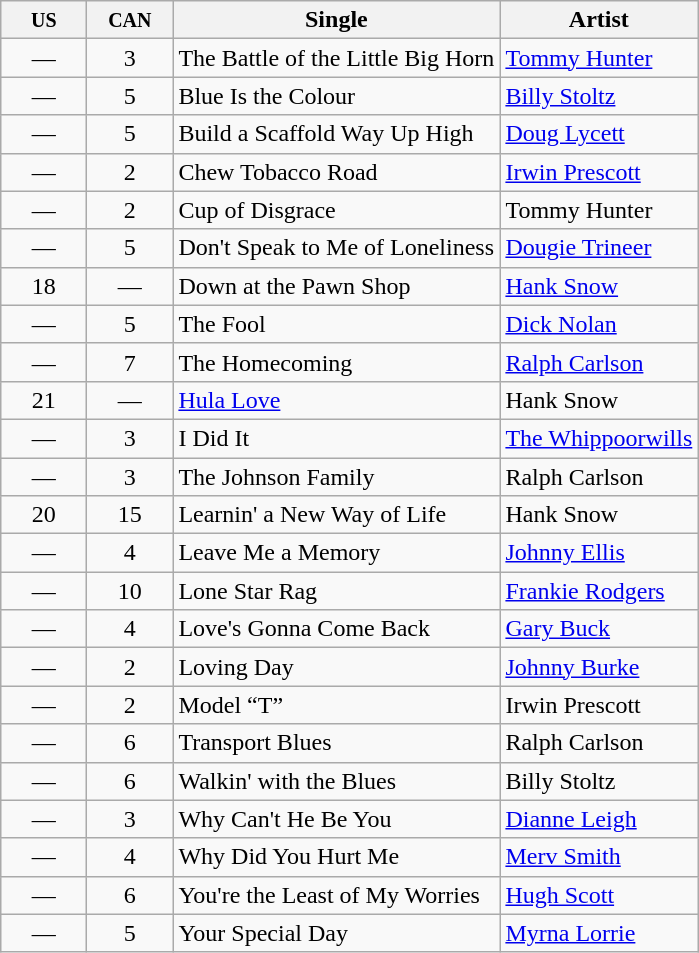<table class="wikitable sortable">
<tr>
<th width="50"><small>US</small></th>
<th width="50"><small>CAN</small></th>
<th>Single</th>
<th>Artist</th>
</tr>
<tr>
<td align="center">—</td>
<td align="center">3</td>
<td>The Battle of the Little Big Horn</td>
<td><a href='#'>Tommy Hunter</a></td>
</tr>
<tr>
<td align="center">—</td>
<td align="center">5</td>
<td>Blue Is the Colour</td>
<td><a href='#'>Billy Stoltz</a></td>
</tr>
<tr>
<td align="center">—</td>
<td align="center">5</td>
<td>Build a Scaffold Way Up High</td>
<td><a href='#'>Doug Lycett</a></td>
</tr>
<tr>
<td align="center">—</td>
<td align="center">2</td>
<td>Chew Tobacco Road</td>
<td><a href='#'>Irwin Prescott</a></td>
</tr>
<tr>
<td align="center">—</td>
<td align="center">2</td>
<td>Cup of Disgrace</td>
<td>Tommy Hunter</td>
</tr>
<tr>
<td align="center">—</td>
<td align="center">5</td>
<td>Don't Speak to Me of Loneliness</td>
<td><a href='#'>Dougie Trineer</a></td>
</tr>
<tr>
<td align="center">18</td>
<td align="center">—</td>
<td>Down at the Pawn Shop</td>
<td><a href='#'>Hank Snow</a></td>
</tr>
<tr>
<td align="center">—</td>
<td align="center">5</td>
<td>The Fool</td>
<td><a href='#'>Dick Nolan</a></td>
</tr>
<tr>
<td align="center">—</td>
<td align="center">7</td>
<td>The Homecoming</td>
<td><a href='#'>Ralph Carlson</a></td>
</tr>
<tr>
<td align="center">21</td>
<td align="center">—</td>
<td><a href='#'>Hula Love</a></td>
<td>Hank Snow</td>
</tr>
<tr>
<td align="center">—</td>
<td align="center">3</td>
<td>I Did It</td>
<td><a href='#'>The Whippoorwills</a></td>
</tr>
<tr>
<td align="center">—</td>
<td align="center">3</td>
<td>The Johnson Family</td>
<td>Ralph Carlson</td>
</tr>
<tr>
<td align="center">20</td>
<td align="center">15</td>
<td>Learnin' a New Way of Life</td>
<td>Hank Snow</td>
</tr>
<tr>
<td align="center">—</td>
<td align="center">4</td>
<td>Leave Me a Memory</td>
<td><a href='#'>Johnny Ellis</a></td>
</tr>
<tr>
<td align="center">—</td>
<td align="center">10</td>
<td>Lone Star Rag</td>
<td><a href='#'>Frankie Rodgers</a></td>
</tr>
<tr>
<td align="center">—</td>
<td align="center">4</td>
<td>Love's Gonna Come Back</td>
<td><a href='#'>Gary Buck</a></td>
</tr>
<tr>
<td align="center">—</td>
<td align="center">2</td>
<td>Loving Day</td>
<td><a href='#'>Johnny Burke</a></td>
</tr>
<tr>
<td align="center">—</td>
<td align="center">2</td>
<td>Model “T”</td>
<td>Irwin Prescott</td>
</tr>
<tr>
<td align="center">—</td>
<td align="center">6</td>
<td>Transport Blues</td>
<td>Ralph Carlson</td>
</tr>
<tr>
<td align="center">—</td>
<td align="center">6</td>
<td>Walkin' with the Blues</td>
<td>Billy Stoltz</td>
</tr>
<tr>
<td align="center">—</td>
<td align="center">3</td>
<td>Why Can't He Be You</td>
<td><a href='#'>Dianne Leigh</a></td>
</tr>
<tr>
<td align="center">—</td>
<td align="center">4</td>
<td>Why Did You Hurt Me</td>
<td><a href='#'>Merv Smith</a></td>
</tr>
<tr>
<td align="center">—</td>
<td align="center">6</td>
<td>You're the Least of My Worries</td>
<td><a href='#'>Hugh Scott</a></td>
</tr>
<tr>
<td align="center">—</td>
<td align="center">5</td>
<td>Your Special Day</td>
<td><a href='#'>Myrna Lorrie</a></td>
</tr>
</table>
